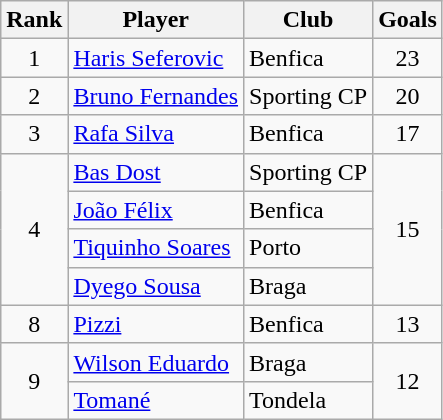<table class="wikitable" style="text-align:center;">
<tr>
<th>Rank</th>
<th>Player</th>
<th>Club</th>
<th>Goals</th>
</tr>
<tr>
<td>1</td>
<td align="left"> <a href='#'>Haris Seferovic</a></td>
<td align="left">Benfica</td>
<td>23</td>
</tr>
<tr>
<td>2</td>
<td align="left"> <a href='#'>Bruno Fernandes</a></td>
<td align="left">Sporting CP</td>
<td>20</td>
</tr>
<tr>
<td>3</td>
<td align="left"> <a href='#'>Rafa Silva</a></td>
<td align="left">Benfica</td>
<td>17</td>
</tr>
<tr>
<td rowspan="4">4</td>
<td align="left"> <a href='#'>Bas Dost</a></td>
<td align="left">Sporting CP</td>
<td rowspan="4">15</td>
</tr>
<tr>
<td align="left"> <a href='#'>João Félix</a></td>
<td align="left">Benfica</td>
</tr>
<tr>
<td align="left"> <a href='#'>Tiquinho Soares</a></td>
<td align="left">Porto</td>
</tr>
<tr>
<td align="left"> <a href='#'>Dyego Sousa</a></td>
<td align="left">Braga</td>
</tr>
<tr>
<td>8</td>
<td align="left"> <a href='#'>Pizzi</a></td>
<td align="left">Benfica</td>
<td>13</td>
</tr>
<tr>
<td rowspan="2">9</td>
<td align="left"> <a href='#'>Wilson Eduardo</a></td>
<td align="left">Braga</td>
<td rowspan="2">12</td>
</tr>
<tr>
<td align="left"> <a href='#'>Tomané</a></td>
<td align="left">Tondela</td>
</tr>
</table>
